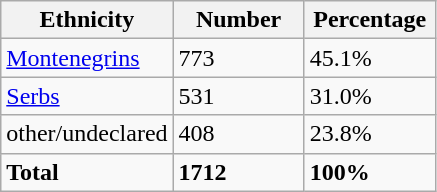<table class="wikitable">
<tr>
<th width="100px">Ethnicity</th>
<th width="80px">Number</th>
<th width="80px">Percentage</th>
</tr>
<tr>
<td><a href='#'>Montenegrins</a></td>
<td>773</td>
<td>45.1%</td>
</tr>
<tr>
<td><a href='#'>Serbs</a></td>
<td>531</td>
<td>31.0%</td>
</tr>
<tr>
<td>other/undeclared</td>
<td>408</td>
<td>23.8%</td>
</tr>
<tr>
<td><strong>Total</strong></td>
<td><strong>1712</strong></td>
<td><strong>100%</strong></td>
</tr>
</table>
